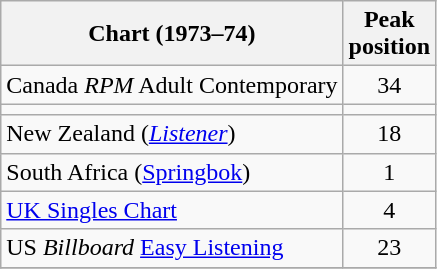<table class="wikitable sortable">
<tr>
<th>Chart (1973–74)</th>
<th>Peak<br>position</th>
</tr>
<tr>
<td>Canada <em>RPM</em> Adult Contemporary</td>
<td style="text-align:center;">34</td>
</tr>
<tr>
<td></td>
</tr>
<tr>
<td>New Zealand (<em><a href='#'>Listener</a></em>)</td>
<td style="text-align:center;">18</td>
</tr>
<tr>
<td>South Africa (<a href='#'>Springbok</a>)</td>
<td align="center">1</td>
</tr>
<tr>
<td><a href='#'>UK Singles Chart</a></td>
<td style="text-align:center;">4</td>
</tr>
<tr>
<td>US <em>Billboard</em> <a href='#'>Easy Listening</a></td>
<td style="text-align:center;">23</td>
</tr>
<tr>
</tr>
</table>
